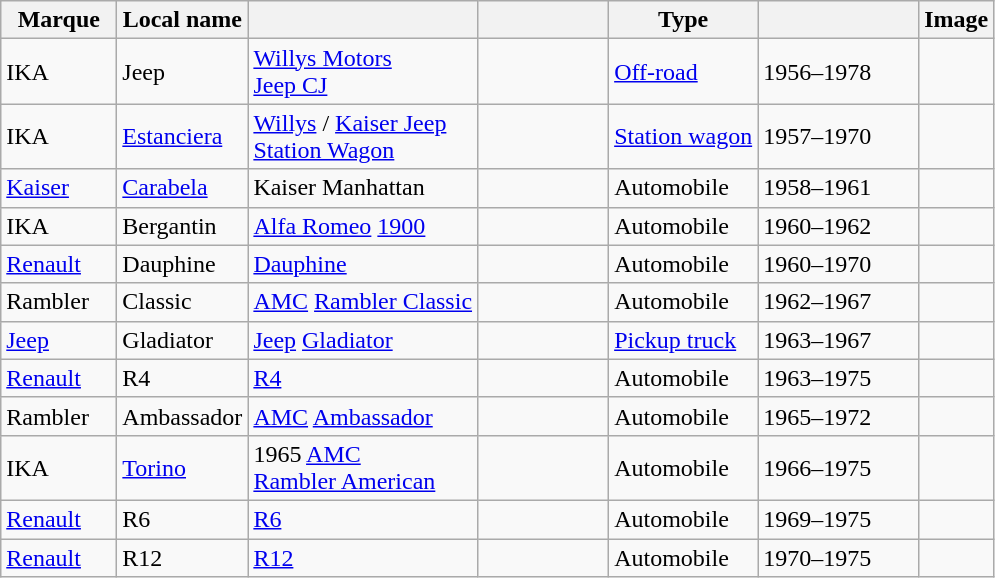<table class= "wikitable sortable">
<tr>
<th width=70px>Marque</th>
<th>Local name</th>
<th></th>
<th width=80px></th>
<th>Type</th>
<th width=100px></th>
<th>Image</th>
</tr>
<tr>
<td>IKA</td>
<td>Jeep</td>
<td><a href='#'>Willys Motors</a><br><a href='#'>Jeep CJ</a></td>
<td></td>
<td><a href='#'>Off-road</a></td>
<td>1956–1978</td>
<td></td>
</tr>
<tr>
<td>IKA</td>
<td><a href='#'>Estanciera</a></td>
<td><a href='#'>Willys</a> / <a href='#'>Kaiser Jeep</a><br><a href='#'>Station Wagon</a></td>
<td></td>
<td><a href='#'>Station wagon</a></td>
<td>1957–1970</td>
<td></td>
</tr>
<tr>
<td><a href='#'>Kaiser</a></td>
<td><a href='#'>Carabela</a></td>
<td>Kaiser Manhattan</td>
<td></td>
<td>Automobile</td>
<td>1958–1961</td>
<td></td>
</tr>
<tr>
<td>IKA</td>
<td>Bergantin</td>
<td><a href='#'>Alfa Romeo</a> <a href='#'>1900</a></td>
<td></td>
<td>Automobile</td>
<td>1960–1962</td>
<td></td>
</tr>
<tr>
<td><a href='#'>Renault</a></td>
<td>Dauphine</td>
<td><a href='#'>Dauphine</a></td>
<td></td>
<td>Automobile</td>
<td>1960–1970</td>
<td></td>
</tr>
<tr>
<td>Rambler</td>
<td>Classic</td>
<td><a href='#'>AMC</a> <a href='#'>Rambler Classic</a></td>
<td></td>
<td>Automobile</td>
<td>1962–1967</td>
<td></td>
</tr>
<tr>
<td><a href='#'>Jeep</a></td>
<td>Gladiator</td>
<td><a href='#'>Jeep</a> <a href='#'>Gladiator</a></td>
<td></td>
<td><a href='#'>Pickup truck</a></td>
<td>1963–1967</td>
<td></td>
</tr>
<tr>
<td><a href='#'>Renault</a></td>
<td>R4</td>
<td><a href='#'>R4</a></td>
<td></td>
<td>Automobile</td>
<td>1963–1975 </td>
<td></td>
</tr>
<tr>
<td>Rambler</td>
<td>Ambassador</td>
<td><a href='#'>AMC</a> <a href='#'>Ambassador</a></td>
<td></td>
<td>Automobile</td>
<td>1965–1972</td>
<td></td>
</tr>
<tr>
<td>IKA</td>
<td><a href='#'>Torino</a></td>
<td>1965 <a href='#'>AMC</a><br><a href='#'>Rambler American</a></td>
<td><br> </td>
<td>Automobile</td>
<td>1966–1975 </td>
<td></td>
</tr>
<tr>
<td><a href='#'>Renault</a></td>
<td>R6</td>
<td><a href='#'>R6</a></td>
<td></td>
<td>Automobile</td>
<td>1969–1975 </td>
<td></td>
</tr>
<tr>
<td><a href='#'>Renault</a></td>
<td>R12</td>
<td><a href='#'>R12</a></td>
<td></td>
<td>Automobile</td>
<td>1970–1975 </td>
<td></td>
</tr>
</table>
